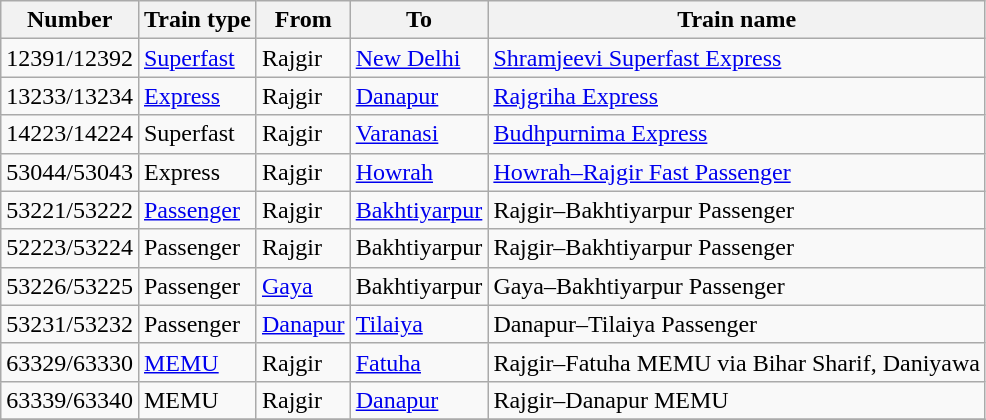<table class="wikitable sortable">
<tr>
<th>Number</th>
<th>Train type</th>
<th>From</th>
<th>To</th>
<th>Train name</th>
</tr>
<tr>
<td>12391/12392</td>
<td><a href='#'>Superfast</a></td>
<td>Rajgir</td>
<td><a href='#'>New Delhi</a></td>
<td><a href='#'>Shramjeevi Superfast Express</a></td>
</tr>
<tr>
<td>13233/13234</td>
<td><a href='#'>Express</a></td>
<td>Rajgir</td>
<td><a href='#'>Danapur</a></td>
<td><a href='#'>Rajgriha Express</a></td>
</tr>
<tr>
<td>14223/14224</td>
<td>Superfast</td>
<td>Rajgir</td>
<td><a href='#'>Varanasi</a></td>
<td><a href='#'>Budhpurnima Express</a></td>
</tr>
<tr>
<td>53044/53043</td>
<td>Express</td>
<td>Rajgir</td>
<td><a href='#'>Howrah</a></td>
<td><a href='#'>Howrah–Rajgir Fast Passenger</a></td>
</tr>
<tr>
<td>53221/53222</td>
<td><a href='#'>Passenger</a></td>
<td>Rajgir</td>
<td><a href='#'>Bakhtiyarpur</a></td>
<td>Rajgir–Bakhtiyarpur Passenger</td>
</tr>
<tr>
<td>52223/53224</td>
<td>Passenger</td>
<td>Rajgir</td>
<td>Bakhtiyarpur</td>
<td>Rajgir–Bakhtiyarpur Passenger</td>
</tr>
<tr>
<td>53226/53225</td>
<td>Passenger</td>
<td><a href='#'>Gaya</a></td>
<td>Bakhtiyarpur</td>
<td>Gaya–Bakhtiyarpur Passenger</td>
</tr>
<tr>
<td>53231/53232</td>
<td>Passenger</td>
<td><a href='#'>Danapur</a></td>
<td><a href='#'>Tilaiya</a></td>
<td>Danapur–Tilaiya Passenger</td>
</tr>
<tr>
<td>63329/63330</td>
<td><a href='#'>MEMU</a></td>
<td>Rajgir</td>
<td><a href='#'>Fatuha</a></td>
<td>Rajgir–Fatuha MEMU via Bihar Sharif, Daniyawa</td>
</tr>
<tr>
<td>63339/63340</td>
<td>MEMU</td>
<td>Rajgir</td>
<td><a href='#'>Danapur</a></td>
<td>Rajgir–Danapur MEMU</td>
</tr>
<tr>
</tr>
</table>
